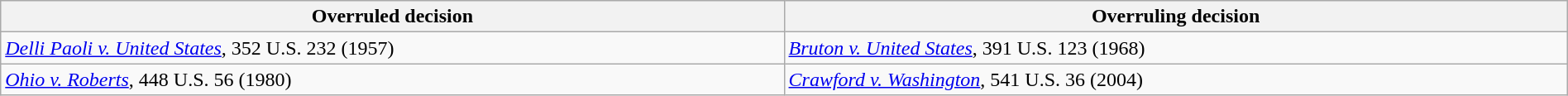<table class="wikitable sortable collapsible" style="width:100%">
<tr>
<th width="50%">Overruled decision</th>
<th width="50%">Overruling decision</th>
</tr>
<tr valign="top">
<td><em><a href='#'>Delli Paoli v. United States</a></em>, 352 U.S. 232 (1957)</td>
<td><em><a href='#'>Bruton v. United States</a></em>, 391 U.S. 123 (1968)</td>
</tr>
<tr>
<td><em><a href='#'>Ohio v. Roberts</a></em>, 448 U.S. 56 (1980)</td>
<td><em><a href='#'>Crawford v. Washington</a></em>, 541 U.S. 36 (2004)</td>
</tr>
</table>
